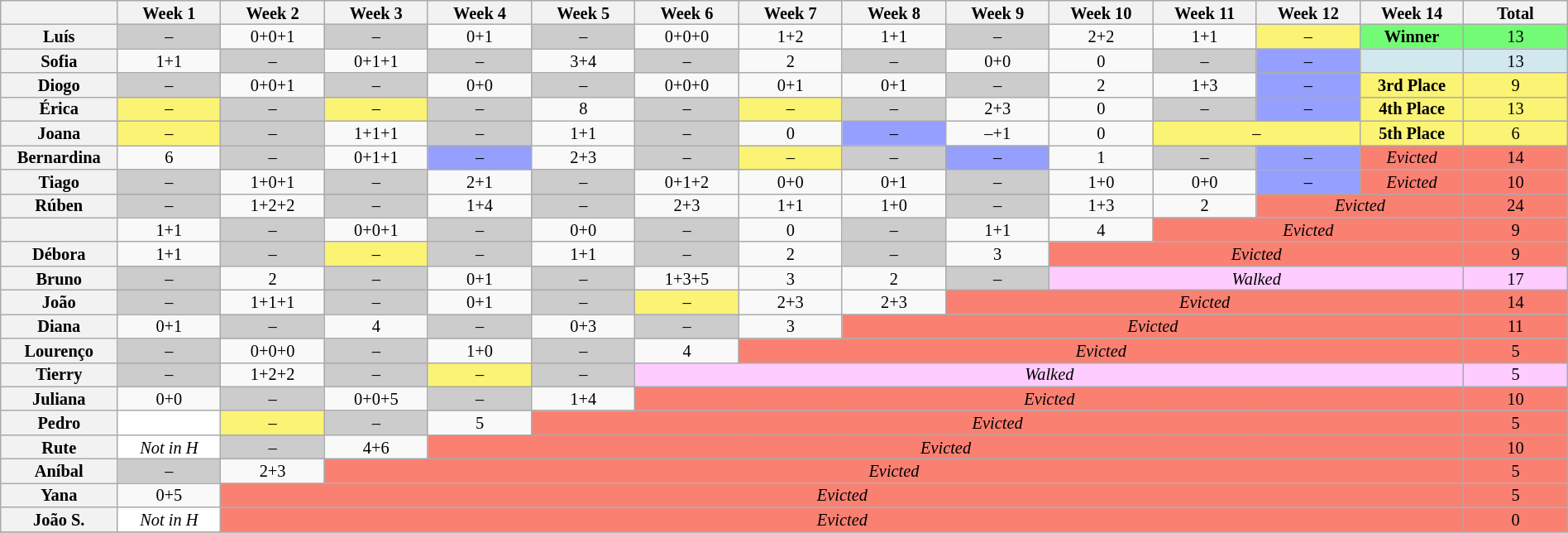<table class="wikitable" style="font-size:85%; line-height:13px; text-align:center; margin-left:  auto; margin-right: auto">
<tr>
<th style="width: 5%;"></th>
<th style="width: 5%;">Week 1</th>
<th style="width: 5%;">Week 2</th>
<th style="width: 5%;">Week 3</th>
<th style="width: 5%;">Week 4</th>
<th style="width: 5%;">Week 5</th>
<th style="width: 5%;">Week 6</th>
<th style="width: 5%;">Week 7</th>
<th style="width: 5%;">Week 8</th>
<th style="width: 5%;">Week 9</th>
<th style="width: 5%;">Week 10</th>
<th style="width: 5%;">Week 11</th>
<th style="width: 5%;">Week 12</th>
<th style="width: 5%;">Week 14</th>
<th style="width: 5%;">Total</th>
</tr>
<tr>
<th>Luís</th>
<td bgcolor="#CCCCCC">–</td>
<td>0+0+1</td>
<td bgcolor="#CCCCCC">–</td>
<td>0+1</td>
<td bgcolor="#CCCCCC">–</td>
<td>0+0+0</td>
<td>1+2</td>
<td>1+1</td>
<td bgcolor="#CCCCCC">–</td>
<td>2+2</td>
<td>1+1</td>
<td bgcolor="FBF373">–</td>
<td bgcolor="73FB76"><strong>Winner</strong></td>
<td bgcolor="73FB76">13</td>
</tr>
<tr>
<th>Sofia</th>
<td>1+1</td>
<td bgcolor="#CCCCCC">–</td>
<td>0+1+1</td>
<td bgcolor="#CCCCCC">–</td>
<td>3+4</td>
<td bgcolor="#CCCCCC">–</td>
<td>2</td>
<td bgcolor="#CCCCCC">–</td>
<td>0+0</td>
<td>0</td>
<td bgcolor="#CCCCCC">–</td>
<td bgcolor="959ffd">–</td>
<td bgcolor="D1E8EF"></td>
<td bgcolor="D1E8EF">13</td>
</tr>
<tr>
<th>Diogo</th>
<td bgcolor="#CCCCCC">–</td>
<td>0+0+1</td>
<td bgcolor="#CCCCCC">–</td>
<td>0+0</td>
<td bgcolor="#CCCCCC">–</td>
<td>0+0+0</td>
<td>0+1</td>
<td>0+1</td>
<td bgcolor="#CCCCCC">–</td>
<td>2</td>
<td>1+3</td>
<td bgcolor="959ffd">–</td>
<td bgcolor="FBF373"><strong>3rd Place</strong></td>
<td bgcolor="FBF373">9</td>
</tr>
<tr>
<th>Érica</th>
<td bgcolor="FBF373">–</td>
<td bgcolor="#CCCCCC">–</td>
<td bgcolor="FBF373">–</td>
<td bgcolor="#CCCCCC">–</td>
<td>8</td>
<td bgcolor="#CCCCCC">–</td>
<td bgcolor="FBF373">–</td>
<td bgcolor="#CCCCCC">–</td>
<td>2+3</td>
<td>0</td>
<td bgcolor="#CCCCCC">–</td>
<td bgcolor="959ffd">–</td>
<td bgcolor="FBF373"><strong>4th Place</strong></td>
<td bgcolor="FBF373">13</td>
</tr>
<tr>
<th>Joana</th>
<td bgcolor="FBF373">–</td>
<td bgcolor="#CCCCCC">–</td>
<td>1+1+1</td>
<td bgcolor="#CCCCCC">–</td>
<td>1+1</td>
<td bgcolor="#CCCCCC">–</td>
<td>0</td>
<td bgcolor="959ffd">–</td>
<td>–+1</td>
<td>0</td>
<td colspan=2 bgcolor="FBF373">–</td>
<td bgcolor="FBF373"><strong>5th Place</strong></td>
<td bgcolor="FBF373">6</td>
</tr>
<tr>
<th>Bernardina</th>
<td>6</td>
<td bgcolor="#CCCCCC">–</td>
<td>0+1+1</td>
<td bgcolor="959ffd">–</td>
<td>2+3</td>
<td bgcolor="#CCCCCC">–</td>
<td bgcolor="FBF373">–</td>
<td bgcolor="#CCCCCC">–</td>
<td bgcolor="959ffd">–</td>
<td>1</td>
<td bgcolor="#CCCCCC">–</td>
<td bgcolor="959ffd">–</td>
<td colspan=1 bgcolor="FA8072"><em>Evicted</em></td>
<td bgcolor="FA8072">14</td>
</tr>
<tr>
<th>Tiago</th>
<td bgcolor="#CCCCCC">–</td>
<td>1+0+1</td>
<td bgcolor="#CCCCCC">–</td>
<td>2+1</td>
<td bgcolor="#CCCCCC">–</td>
<td>0+1+2</td>
<td>0+0</td>
<td>0+1</td>
<td bgcolor="#CCCCCC">–</td>
<td>1+0</td>
<td>0+0</td>
<td bgcolor="959ffd">–</td>
<td colspan=1 bgcolor="FA8072"><em>Evicted</em></td>
<td bgcolor="FA8072">10</td>
</tr>
<tr>
<th>Rúben</th>
<td bgcolor="#CCCCCC">–</td>
<td>1+2+2</td>
<td bgcolor="#CCCCCC">–</td>
<td>1+4</td>
<td bgcolor="#CCCCCC">–</td>
<td>2+3</td>
<td>1+1</td>
<td>1+0</td>
<td bgcolor="#CCCCCC">–</td>
<td>1+3</td>
<td>2</td>
<td colspan=2 bgcolor="FA8072"><em>Evicted</em></td>
<td bgcolor="FA8072">24</td>
</tr>
<tr>
<th></th>
<td>1+1</td>
<td bgcolor="#CCCCCC">–</td>
<td>0+0+1</td>
<td bgcolor="#CCCCCC">–</td>
<td>0+0</td>
<td bgcolor="#CCCCCC">–</td>
<td>0</td>
<td bgcolor="#CCCCCC">–</td>
<td>1+1</td>
<td>4</td>
<td colspan=3 bgcolor="FA8072"><em>Evicted</em></td>
<td bgcolor="FA8072">9</td>
</tr>
<tr>
<th>Débora</th>
<td>1+1</td>
<td bgcolor="#CCCCCC">–</td>
<td bgcolor="FBF373">–</td>
<td bgcolor="#CCCCCC">–</td>
<td>1+1</td>
<td bgcolor="#CCCCCC">–</td>
<td>2</td>
<td bgcolor="#CCCCCC">–</td>
<td>3</td>
<td colspan=4 bgcolor="FA8072"><em>Evicted</em></td>
<td bgcolor="FA8072">9</td>
</tr>
<tr>
<th>Bruno</th>
<td bgcolor="#CCCCCC">–</td>
<td>2</td>
<td bgcolor="#CCCCCC">–</td>
<td>0+1</td>
<td bgcolor="#CCCCCC">–</td>
<td>1+3+5</td>
<td>3</td>
<td>2</td>
<td bgcolor="#CCCCCC">–</td>
<td colspan=4 bgcolor="FFCCFF"><em>Walked</em></td>
<td bgcolor="FFCCFF">17</td>
</tr>
<tr>
<th>João</th>
<td bgcolor="#CCCCCC">–</td>
<td>1+1+1</td>
<td bgcolor="#CCCCCC">–</td>
<td>0+1</td>
<td bgcolor="#CCCCCC">–</td>
<td bgcolor="FBF373">–</td>
<td>2+3</td>
<td>2+3</td>
<td colspan=5 bgcolor="FA8072"><em>Evicted</em></td>
<td bgcolor="FA8072">14</td>
</tr>
<tr>
<th>Diana</th>
<td>0+1</td>
<td bgcolor="#CCCCCC">–</td>
<td>4</td>
<td bgcolor="#CCCCCC">–</td>
<td>0+3</td>
<td bgcolor="#CCCCCC">–</td>
<td>3</td>
<td colspan=6 bgcolor="FA8072"><em>Evicted</em></td>
<td bgcolor="FA8072">11</td>
</tr>
<tr>
<th>Lourenço</th>
<td bgcolor="#CCCCCC">–</td>
<td>0+0+0</td>
<td bgcolor="#CCCCCC">–</td>
<td>1+0</td>
<td bgcolor="#CCCCCC">–</td>
<td>4</td>
<td colspan=7 bgcolor="FA8072"><em>Evicted</em></td>
<td bgcolor="FA8072">5</td>
</tr>
<tr>
<th>Tierry</th>
<td bgcolor="#CCCCCC">–</td>
<td>1+2+2</td>
<td bgcolor="#CCCCCC">–</td>
<td bgcolor="FBF373">–</td>
<td bgcolor="#CCCCCC">–</td>
<td colspan=8 bgcolor="FFCCFF"><em>Walked</em></td>
<td bgcolor="FFCCFF">5</td>
</tr>
<tr>
<th>Juliana</th>
<td>0+0</td>
<td bgcolor="#CCCCCC">–</td>
<td>0+0+5</td>
<td bgcolor="#CCCCCC">–</td>
<td>1+4</td>
<td colspan=8 bgcolor="FA8072"><em>Evicted</em></td>
<td bgcolor="FA8072">10</td>
</tr>
<tr>
<th>Pedro</th>
<td bgcolor="FFFFFF"></td>
<td bgcolor="FBF373">–</td>
<td bgcolor="#CCCCCC">–</td>
<td>5</td>
<td colspan=9 bgcolor="FA8072"><em>Evicted</em></td>
<td bgcolor="FA8072">5</td>
</tr>
<tr>
<th>Rute</th>
<td bgcolor="FFFFFF"><em>Not in H</em></td>
<td bgcolor="#CCCCCC">–</td>
<td>4+6</td>
<td colspan=10 bgcolor="FA8072"><em>Evicted</em></td>
<td bgcolor="FA8072">10</td>
</tr>
<tr>
<th>Aníbal</th>
<td bgcolor="#CCCCCC">–</td>
<td>2+3</td>
<td colspan=11 bgcolor="FA8072"><em>Evicted</em></td>
<td bgcolor="FA8072">5</td>
</tr>
<tr>
<th>Yana</th>
<td>0+5</td>
<td colspan=12 bgcolor="FA8072"><em>Evicted</em></td>
<td bgcolor="FA8072">5</td>
</tr>
<tr>
<th>João S.</th>
<td bgcolor="FFFFFF"><em>Not in H</em></td>
<td colspan=12 bgcolor="FA8072"><em>Evicted</em></td>
<td bgcolor="FA8072">0</td>
</tr>
<tr>
</tr>
</table>
